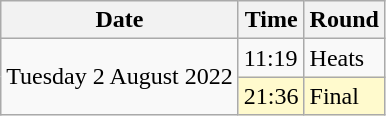<table class="wikitable">
<tr>
<th>Date</th>
<th>Time</th>
<th>Round</th>
</tr>
<tr>
<td rowspan=2>Tuesday 2 August 2022</td>
<td>11:19</td>
<td>Heats</td>
</tr>
<tr>
<td style=background:lemonchiffon>21:36</td>
<td style=background:lemonchiffon>Final</td>
</tr>
</table>
